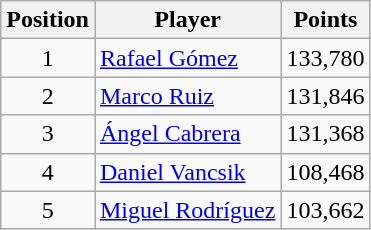<table class=wikitable>
<tr>
<th>Position</th>
<th>Player</th>
<th>Points</th>
</tr>
<tr>
<td align=center>1</td>
<td> <a href='#'>Rafael Gómez</a></td>
<td align=center>133,780</td>
</tr>
<tr>
<td align=center>2</td>
<td> <a href='#'>Marco Ruiz</a></td>
<td align=center>131,846</td>
</tr>
<tr>
<td align=center>3</td>
<td> <a href='#'>Ángel Cabrera</a></td>
<td align=center>131,368</td>
</tr>
<tr>
<td align=center>4</td>
<td> <a href='#'>Daniel Vancsik</a></td>
<td align=center>108,468</td>
</tr>
<tr>
<td align=center>5</td>
<td> <a href='#'>Miguel Rodríguez</a></td>
<td align=center>103,662</td>
</tr>
</table>
